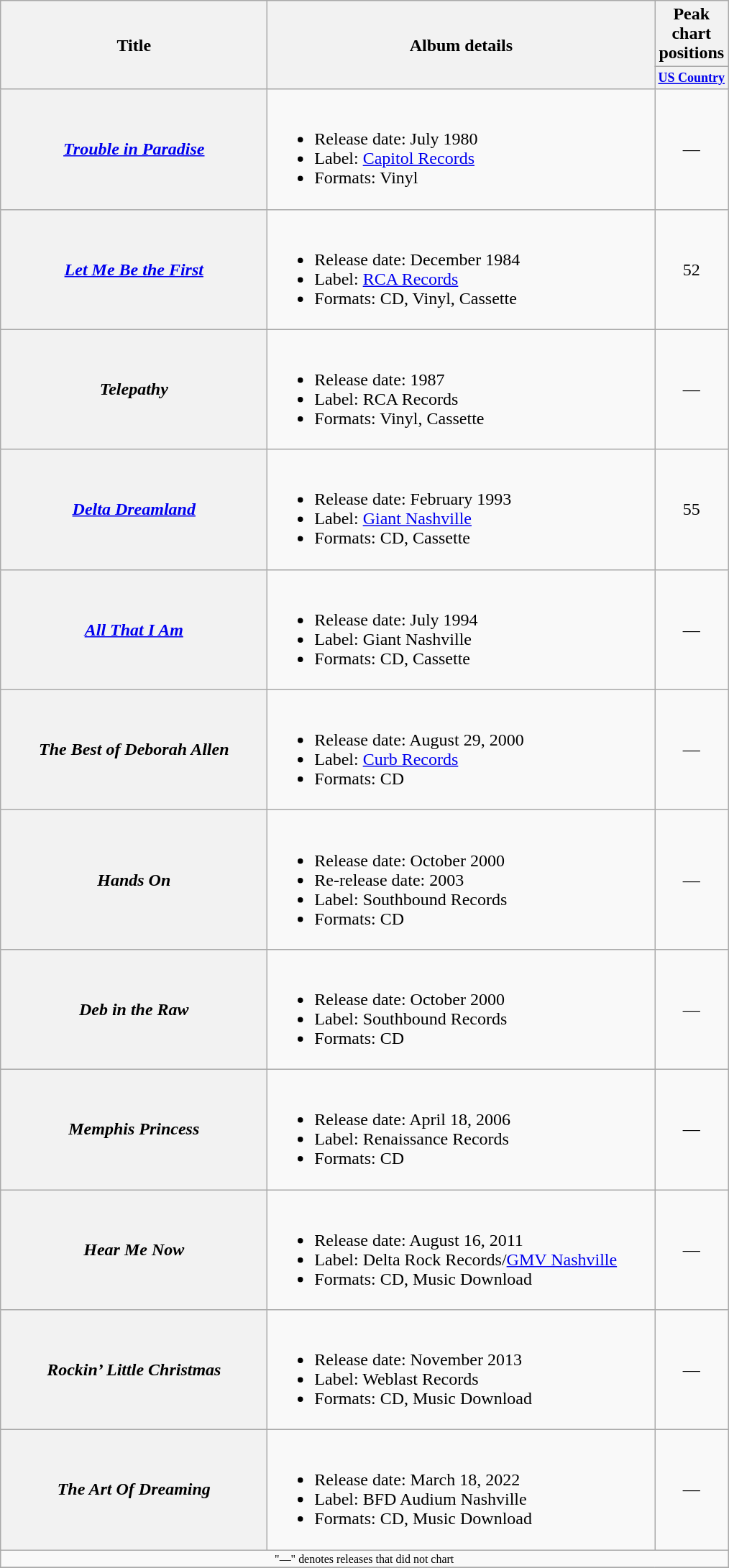<table class="wikitable plainrowheaders" style="text-align:center;">
<tr>
<th scope="col" rowspan="2" style="width:15em;">Title</th>
<th scope="col" rowspan="2" style="width:22em;">Album details</th>
<th scope="col" colspan="1">Peak chart<br>positions</th>
</tr>
<tr>
<th scope="col" style="width:4.5em;font-size:75%;"><a href='#'>US Country</a><br></th>
</tr>
<tr>
<th scope="row"><em><a href='#'>Trouble in Paradise</a></em></th>
<td style="text-align:left;"><br><ul><li>Release date: July 1980</li><li>Label: <a href='#'>Capitol Records</a></li><li>Formats: Vinyl</li></ul></td>
<td>—</td>
</tr>
<tr>
<th scope="row"><em><a href='#'>Let Me Be the First</a></em></th>
<td style="text-align:left;"><br><ul><li>Release date: December 1984</li><li>Label: <a href='#'>RCA Records</a></li><li>Formats: CD, Vinyl, Cassette</li></ul></td>
<td>52</td>
</tr>
<tr>
<th scope="row"><em>Telepathy</em></th>
<td style="text-align:left;"><br><ul><li>Release date: 1987</li><li>Label: RCA Records</li><li>Formats: Vinyl, Cassette</li></ul></td>
<td>—</td>
</tr>
<tr>
<th scope="row"><em><a href='#'>Delta Dreamland</a></em></th>
<td style="text-align:left;"><br><ul><li>Release date: February 1993</li><li>Label: <a href='#'>Giant Nashville</a></li><li>Formats: CD, Cassette</li></ul></td>
<td>55</td>
</tr>
<tr>
<th scope="row"><em><a href='#'>All That I Am</a></em></th>
<td style="text-align:left;"><br><ul><li>Release date: July 1994</li><li>Label: Giant Nashville</li><li>Formats: CD, Cassette</li></ul></td>
<td>—</td>
</tr>
<tr>
<th scope="row"><em>The Best of Deborah Allen</em></th>
<td style="text-align:left;"><br><ul><li>Release date: August 29, 2000</li><li>Label: <a href='#'>Curb Records</a></li><li>Formats: CD</li></ul></td>
<td>—</td>
</tr>
<tr>
<th scope="row"><em>Hands On</em></th>
<td style="text-align:left;"><br><ul><li>Release date:  October 2000</li><li>Re-release date: 2003</li><li>Label: Southbound Records</li><li>Formats: CD</li></ul></td>
<td>—</td>
</tr>
<tr>
<th scope="row"><em>Deb in the Raw</em></th>
<td style="text-align:left;"><br><ul><li>Release date: October 2000</li><li>Label: Southbound Records</li><li>Formats: CD</li></ul></td>
<td>—</td>
</tr>
<tr>
<th scope="row"><em>Memphis Princess</em></th>
<td style="text-align:left;"><br><ul><li>Release date: April 18, 2006</li><li>Label: Renaissance Records</li><li>Formats: CD</li></ul></td>
<td>—</td>
</tr>
<tr>
<th scope="row"><em>Hear Me Now</em></th>
<td style="text-align:left;"><br><ul><li>Release date: August 16, 2011</li><li>Label: Delta Rock Records/<a href='#'>GMV Nashville</a></li><li>Formats: CD, Music Download</li></ul></td>
<td>—</td>
</tr>
<tr>
<th scope="row"><em>Rockin’ Little Christmas</em></th>
<td style="text-align:left;"><br><ul><li>Release date: November 2013</li><li>Label: Weblast Records</li><li>Formats: CD, Music Download</li></ul></td>
<td>—</td>
</tr>
<tr>
<th scope="row"><em>The Art Of Dreaming</em></th>
<td style="text-align:left;"><br><ul><li>Release date: March 18, 2022</li><li>Label: BFD Audium Nashville</li><li>Formats: CD, Music Download</li></ul></td>
<td>—</td>
</tr>
<tr>
<td align="center" colspan="3" style="font-size:8pt">"—" denotes releases that did not chart</td>
</tr>
<tr>
</tr>
</table>
